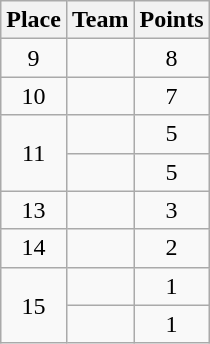<table class="wikitable" style="text-align:center; padding-bottom:0;">
<tr>
<th>Place</th>
<th style="text-align:left;">Team</th>
<th>Points</th>
</tr>
<tr>
<td>9</td>
<td align=left></td>
<td>8</td>
</tr>
<tr>
<td>10</td>
<td align=left></td>
<td>7</td>
</tr>
<tr>
<td rowspan=2>11</td>
<td align=left></td>
<td>5</td>
</tr>
<tr>
<td align=left></td>
<td>5</td>
</tr>
<tr>
<td>13</td>
<td align=left></td>
<td>3</td>
</tr>
<tr>
<td>14</td>
<td align=left></td>
<td>2</td>
</tr>
<tr>
<td rowspan=2>15</td>
<td align=left></td>
<td>1</td>
</tr>
<tr>
<td align=left></td>
<td>1</td>
</tr>
</table>
